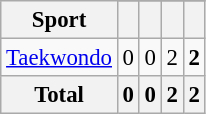<table class="wikitable" style="font-size: 95%;">
<tr>
<th rowspan=2>Sport</th>
</tr>
<tr>
<th></th>
<th></th>
<th></th>
<th></th>
</tr>
<tr style="text-align:center;">
<td align=left><a href='#'>Taekwondo</a></td>
<td>0</td>
<td>0</td>
<td>2</td>
<td><strong>2</strong></td>
</tr>
<tr style="text-align:center;">
<th>Total</th>
<th>0</th>
<th>0</th>
<th>2</th>
<th>2</th>
</tr>
</table>
